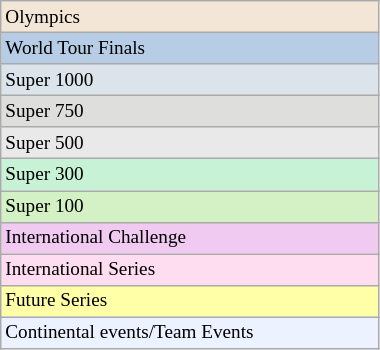<table class="wikitable" style="font-size:80%; width:20%">
<tr bgcolor="#F3E6D7">
<td>Olympics</td>
</tr>
<tr bgcolor="#B6CDE5">
<td>World Tour Finals</td>
</tr>
<tr bgcolor="#DAE4EA">
<td>Super 1000</td>
</tr>
<tr bgcolor="#DEDEDC">
<td>Super 750</td>
</tr>
<tr bgcolor="#E9E9E9">
<td>Super 500</td>
</tr>
<tr bgcolor="#C7F2D5">
<td>Super 300</td>
</tr>
<tr bgcolor="#D4F1C5">
<td>Super 100</td>
</tr>
<tr bgcolor="#F0CAF0">
<td>International Challenge</td>
</tr>
<tr bgcolor="#FFDDF1">
<td>International Series</td>
</tr>
<tr bgcolor="#FFFFA8">
<td>Future Series</td>
</tr>
<tr bgcolor="#ECF2FF">
<td>Continental events/Team Events</td>
</tr>
</table>
